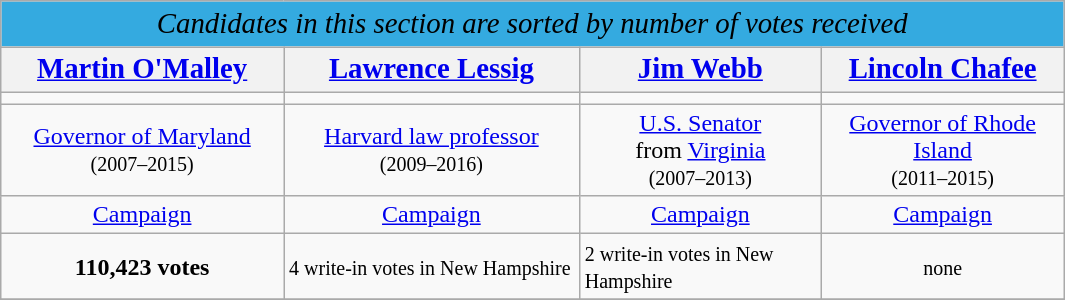<table class="wikitable" style="text-align:center;">
<tr>
<td colspan="9" style="width:700px; font-size:120%; color:black; background:#34AAE0;"><em>Candidates in this section are sorted by number of votes received</em></td>
</tr>
<tr>
<th scope="col" style="width:3em; font-size:120%;"><a href='#'>Martin O'Malley</a></th>
<th scope="col" style="width:3em; font-size:120%;"><a href='#'>Lawrence Lessig</a></th>
<th scope="col" style="width:3em; font-size:120%;"><a href='#'>Jim Webb</a></th>
<th scope="col" style="width:3em; font-size:120%;"><a href='#'>Lincoln Chafee</a></th>
</tr>
<tr>
<td></td>
<td></td>
<td></td>
<td></td>
</tr>
<tr>
<td><a href='#'>Governor of Maryland</a><br><small>(2007–2015)</small></td>
<td><a href='#'>Harvard law professor</a><br><small>(2009–2016)</small></td>
<td><a href='#'>U.S. Senator</a><br>from <a href='#'>Virginia</a><br><small>(2007–2013)</small></td>
<td><a href='#'>Governor of Rhode Island</a><br><small>(2011–2015)</small></td>
</tr>
<tr>
<td><a href='#'>Campaign</a></td>
<td><a href='#'>Campaign</a></td>
<td><a href='#'>Campaign</a></td>
<td><a href='#'>Campaign</a></td>
</tr>
<tr>
<td><strong>110,423 votes</strong></td>
<td style="text-align:left;"><small>4 write-in votes in New Hampshire</small></td>
<td style="text-align:left;"><small>2 write-in votes in New Hampshire</small></td>
<td><small>none</small></td>
</tr>
<tr>
</tr>
</table>
